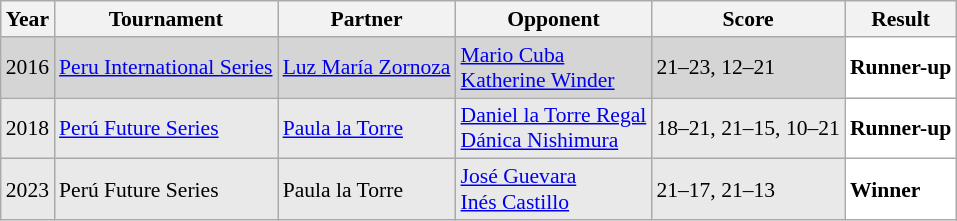<table class="sortable wikitable" style="font-size: 90%;">
<tr>
<th>Year</th>
<th>Tournament</th>
<th>Partner</th>
<th>Opponent</th>
<th>Score</th>
<th>Result</th>
</tr>
<tr style="background:#D5D5D5">
<td align="center">2016</td>
<td align="left"><a href='#'>Peru International Series</a></td>
<td align="left"> <a href='#'>Luz María Zornoza</a></td>
<td align="left"> <a href='#'>Mario Cuba</a><br> <a href='#'>Katherine Winder</a></td>
<td align="left">21–23, 12–21</td>
<td style="text-align:left; background:white"> <strong>Runner-up</strong></td>
</tr>
<tr style="background:#E9E9E9">
<td align="center">2018</td>
<td align="left"><a href='#'>Perú Future Series</a></td>
<td align="left"> <a href='#'>Paula la Torre</a></td>
<td align="left"> <a href='#'>Daniel la Torre Regal</a><br> <a href='#'>Dánica Nishimura</a></td>
<td align="left">18–21, 21–15, 10–21</td>
<td style="text-align:left; background:white"> <strong>Runner-up</strong></td>
</tr>
<tr style="background:#E9E9E9">
<td align="center">2023</td>
<td align="left">Perú Future Series</td>
<td align="left"> Paula la Torre</td>
<td align="left"> <a href='#'>José Guevara</a> <br>  <a href='#'>Inés Castillo</a></td>
<td align="left">21–17, 21–13</td>
<td style="text-align:left; background:white"> <strong>Winner</strong></td>
</tr>
</table>
